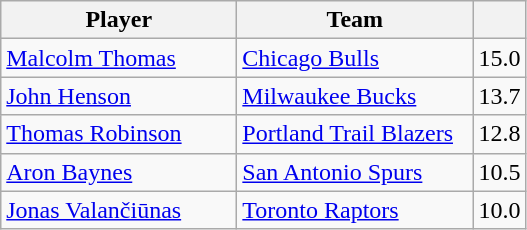<table class="wikitable" style="text-align:left">
<tr>
<th width="150px">Player</th>
<th width="150px">Team</th>
<th width="25px"></th>
</tr>
<tr>
<td><a href='#'>Malcolm Thomas</a></td>
<td><a href='#'>Chicago Bulls</a></td>
<td align="center">15.0</td>
</tr>
<tr>
<td><a href='#'>John Henson</a></td>
<td><a href='#'>Milwaukee Bucks</a></td>
<td align="center">13.7</td>
</tr>
<tr>
<td><a href='#'>Thomas Robinson</a></td>
<td><a href='#'>Portland Trail Blazers</a></td>
<td align="center">12.8</td>
</tr>
<tr>
<td><a href='#'>Aron Baynes</a></td>
<td><a href='#'>San Antonio Spurs</a></td>
<td align="center">10.5</td>
</tr>
<tr>
<td><a href='#'>Jonas Valančiūnas</a></td>
<td><a href='#'>Toronto Raptors</a></td>
<td align="center">10.0</td>
</tr>
</table>
